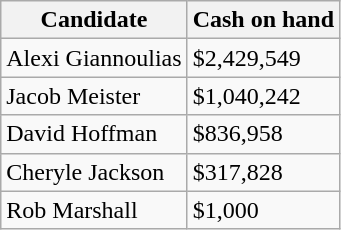<table class="wikitable">
<tr>
<th>Candidate</th>
<th>Cash on hand</th>
</tr>
<tr>
<td>Alexi Giannoulias</td>
<td>$2,429,549</td>
</tr>
<tr>
<td>Jacob Meister</td>
<td>$1,040,242</td>
</tr>
<tr>
<td>David Hoffman</td>
<td>$836,958</td>
</tr>
<tr>
<td>Cheryle Jackson</td>
<td>$317,828</td>
</tr>
<tr>
<td>Rob Marshall</td>
<td>$1,000</td>
</tr>
</table>
